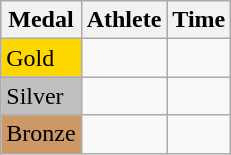<table class="wikitable">
<tr>
<th>Medal</th>
<th>Athlete</th>
<th>Time</th>
</tr>
<tr>
<td bgcolor="gold">Gold</td>
<td></td>
<td></td>
</tr>
<tr>
<td bgcolor="silver">Silver</td>
<td></td>
<td></td>
</tr>
<tr>
<td bgcolor="CC9966">Bronze</td>
<td></td>
<td></td>
</tr>
</table>
